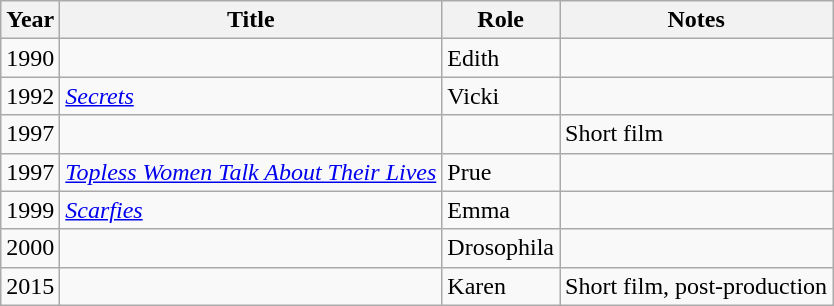<table class="wikitable sortable">
<tr>
<th>Year</th>
<th>Title</th>
<th>Role</th>
<th class="unsortable">Notes</th>
</tr>
<tr>
<td>1990</td>
<td><em></em></td>
<td>Edith</td>
<td></td>
</tr>
<tr>
<td>1992</td>
<td><em><a href='#'>Secrets</a></em></td>
<td>Vicki</td>
<td></td>
</tr>
<tr>
<td>1997</td>
<td><em></em></td>
<td></td>
<td>Short film</td>
</tr>
<tr>
<td>1997</td>
<td><em><a href='#'>Topless Women Talk About Their Lives</a></em></td>
<td>Prue</td>
<td></td>
</tr>
<tr>
<td>1999</td>
<td><em><a href='#'>Scarfies</a></em></td>
<td>Emma</td>
<td></td>
</tr>
<tr>
<td>2000</td>
<td><em></em></td>
<td>Drosophila</td>
<td></td>
</tr>
<tr>
<td>2015</td>
<td><em></em></td>
<td>Karen</td>
<td>Short film, post-production</td>
</tr>
</table>
